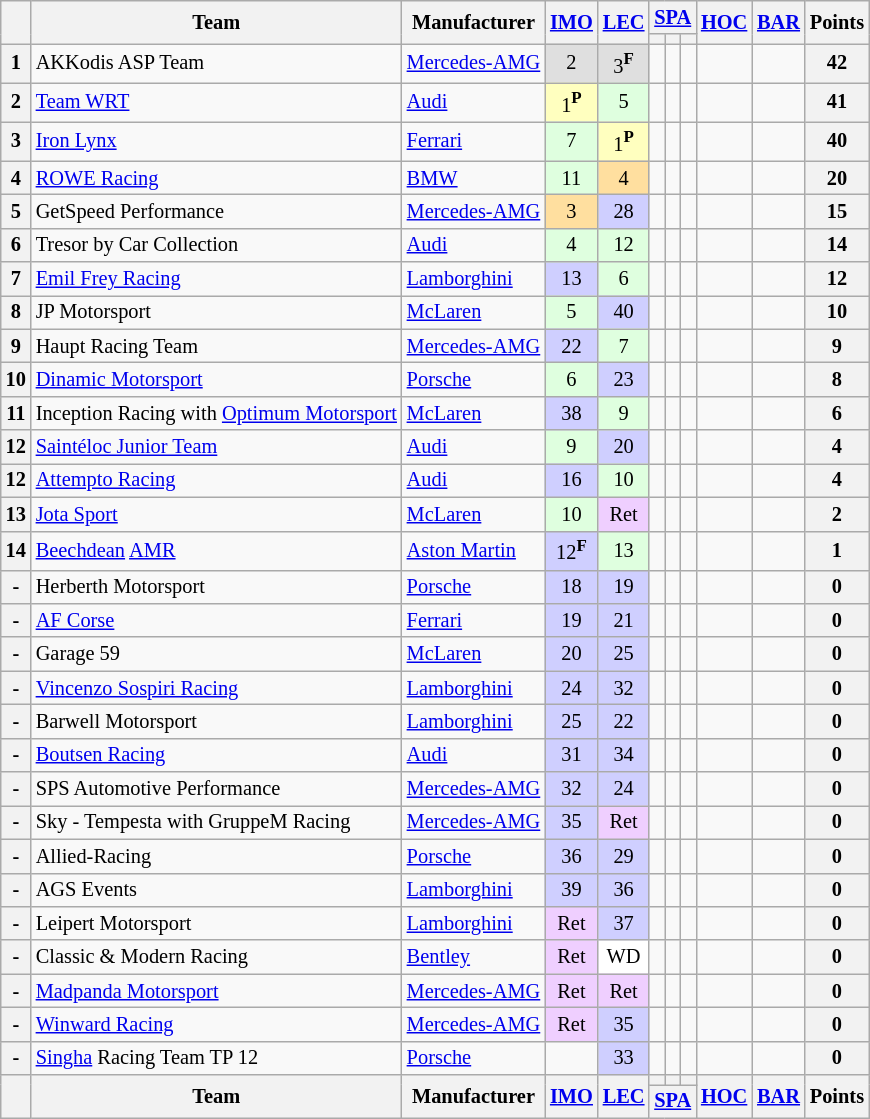<table class="wikitable" style="font-size:85%; text-align:center;">
<tr>
<th rowspan=2></th>
<th rowspan=2>Team</th>
<th rowspan=2>Manufacturer</th>
<th rowspan="2"><a href='#'>IMO</a><br></th>
<th rowspan="2"><a href='#'>LEC</a><br></th>
<th colspan="3"><a href='#'>SPA</a><br></th>
<th rowspan="2"><a href='#'>HOC</a><br></th>
<th rowspan="2"><a href='#'>BAR</a><br></th>
<th rowspan=2>Points</th>
</tr>
<tr>
<th></th>
<th></th>
<th></th>
</tr>
<tr>
<th>1</th>
<td align="left"> AKKodis ASP Team</td>
<td align="left"> <a href='#'>Mercedes-AMG</a></td>
<td style="background:#dfdfdf;">2</td>
<td style="background:#dfdfdf;">3<span><strong><sup>F</sup></strong></span></td>
<td></td>
<td></td>
<td></td>
<td></td>
<td></td>
<th>42</th>
</tr>
<tr>
<th>2</th>
<td align="left"> <a href='#'>Team WRT</a></td>
<td align="left"> <a href='#'>Audi</a></td>
<td style="background:#ffffbf;">1<span><sup><strong>P</strong></sup></span></td>
<td style="background:#dfffdf;">5</td>
<td></td>
<td></td>
<td></td>
<td></td>
<td></td>
<th>41</th>
</tr>
<tr>
<th>3</th>
<td align="left"> <a href='#'>Iron Lynx</a></td>
<td align="left"> <a href='#'>Ferrari</a></td>
<td style="background:#dfffdf;">7</td>
<td style="background:#ffffbf;">1<span><sup><strong>P</strong></sup></span></td>
<td></td>
<td></td>
<td></td>
<td></td>
<td></td>
<th>40</th>
</tr>
<tr>
<th>4</th>
<td align="left"> <a href='#'>ROWE Racing</a></td>
<td align="left"> <a href='#'>BMW</a></td>
<td style="background:#dfffdf;">11</td>
<td style="background:#ffdf9f;">4</td>
<td></td>
<td></td>
<td></td>
<td></td>
<td></td>
<th>20</th>
</tr>
<tr>
<th>5</th>
<td align="left"> GetSpeed Performance</td>
<td align="left"> <a href='#'>Mercedes-AMG</a></td>
<td style="background:#ffdf9f;">3</td>
<td style="background:#cfcfff;">28</td>
<td></td>
<td></td>
<td></td>
<td></td>
<td></td>
<th>15</th>
</tr>
<tr>
<th>6</th>
<td align="left"> Tresor by Car Collection</td>
<td align="left"> <a href='#'>Audi</a></td>
<td style="background:#dfffdf;">4</td>
<td style="background:#dfffdf;">12</td>
<td></td>
<td></td>
<td></td>
<td></td>
<td></td>
<th>14</th>
</tr>
<tr>
<th>7</th>
<td align="left"> <a href='#'>Emil Frey Racing</a></td>
<td align="left"> <a href='#'>Lamborghini</a></td>
<td style="background:#cfcfff;">13</td>
<td style="background:#dfffdf;">6</td>
<td></td>
<td></td>
<td></td>
<td></td>
<td></td>
<th>12</th>
</tr>
<tr>
<th>8</th>
<td align="left"> JP Motorsport</td>
<td align="left"> <a href='#'>McLaren</a></td>
<td style="background:#dfffdf;">5</td>
<td style="background:#cfcfff;">40</td>
<td></td>
<td></td>
<td></td>
<td></td>
<td></td>
<th>10</th>
</tr>
<tr>
<th>9</th>
<td align="left"> Haupt Racing Team</td>
<td align="left"> <a href='#'>Mercedes-AMG</a></td>
<td style="background:#cfcfff;">22</td>
<td style="background:#dfffdf;">7</td>
<td></td>
<td></td>
<td></td>
<td></td>
<td></td>
<th>9</th>
</tr>
<tr>
<th>10</th>
<td align="left"> <a href='#'>Dinamic Motorsport</a></td>
<td align="left"> <a href='#'>Porsche</a></td>
<td style="background:#dfffdf;">6</td>
<td style="background:#cfcfff;">23</td>
<td></td>
<td></td>
<td></td>
<td></td>
<td></td>
<th>8</th>
</tr>
<tr>
<th>11</th>
<td align="left"> Inception Racing with <a href='#'>Optimum Motorsport</a></td>
<td align="left"> <a href='#'>McLaren</a></td>
<td style="background:#cfcfff;">38</td>
<td style="background:#dfffdf;">9</td>
<td></td>
<td></td>
<td></td>
<td></td>
<td></td>
<th>6</th>
</tr>
<tr>
<th>12</th>
<td align="left"> <a href='#'>Saintéloc Junior Team</a></td>
<td align="left"> <a href='#'>Audi</a></td>
<td style="background:#dfffdf;">9</td>
<td style="background:#cfcfff;">20</td>
<td></td>
<td></td>
<td></td>
<td></td>
<td></td>
<th>4</th>
</tr>
<tr>
<th>12</th>
<td align="left"> <a href='#'>Attempto Racing</a></td>
<td align="left"> <a href='#'>Audi</a></td>
<td style="background:#cfcfff;">16</td>
<td style="background:#dfffdf;">10</td>
<td></td>
<td></td>
<td></td>
<td></td>
<td></td>
<th>4</th>
</tr>
<tr>
<th>13</th>
<td align="left"> <a href='#'>Jota Sport</a></td>
<td align="left"> <a href='#'>McLaren</a></td>
<td style="background:#dfffdf;">10</td>
<td style="background:#efcfff;">Ret</td>
<td></td>
<td></td>
<td></td>
<td></td>
<td></td>
<th>2</th>
</tr>
<tr>
<th>14</th>
<td align="left"> <a href='#'>Beechdean</a> <a href='#'>AMR</a></td>
<td align="left"> <a href='#'>Aston Martin</a></td>
<td style="background:#cfcfff;">12<span><strong><sup>F</sup></strong></span></td>
<td style="background:#dfffdf;">13</td>
<td></td>
<td></td>
<td></td>
<td></td>
<td></td>
<th>1</th>
</tr>
<tr>
<th>-</th>
<td align="left"> Herberth Motorsport</td>
<td align="left"> <a href='#'>Porsche</a></td>
<td style="background:#cfcfff;">18</td>
<td style="background:#cfcfff;">19</td>
<td></td>
<td></td>
<td></td>
<td></td>
<td></td>
<th>0</th>
</tr>
<tr>
<th>-</th>
<td align="left"> <a href='#'>AF Corse</a></td>
<td align="left"> <a href='#'>Ferrari</a></td>
<td style="background:#cfcfff;">19</td>
<td style="background:#cfcfff;">21</td>
<td></td>
<td></td>
<td></td>
<td></td>
<td></td>
<th>0</th>
</tr>
<tr>
<th>-</th>
<td align="left"> Garage 59</td>
<td align="left"> <a href='#'>McLaren</a></td>
<td style="background:#cfcfff;">20</td>
<td style="background:#cfcfff;">25</td>
<td></td>
<td></td>
<td></td>
<td></td>
<td></td>
<th>0</th>
</tr>
<tr>
<th>-</th>
<td align="left"> <a href='#'>Vincenzo Sospiri Racing</a></td>
<td align="left"> <a href='#'>Lamborghini</a></td>
<td style="background:#cfcfff;">24</td>
<td style="background:#cfcfff;">32</td>
<td></td>
<td></td>
<td></td>
<td></td>
<td></td>
<th>0</th>
</tr>
<tr>
<th>-</th>
<td align="left"> Barwell Motorsport</td>
<td align="left"> <a href='#'>Lamborghini</a></td>
<td style="background:#cfcfff;">25</td>
<td style="background:#cfcfff;">22</td>
<td></td>
<td></td>
<td></td>
<td></td>
<td></td>
<th>0</th>
</tr>
<tr>
<th>-</th>
<td align="left"> <a href='#'>Boutsen Racing</a></td>
<td align="left"> <a href='#'>Audi</a></td>
<td style="background:#cfcfff;">31</td>
<td style="background:#cfcfff;">34</td>
<td></td>
<td></td>
<td></td>
<td></td>
<td></td>
<th>0</th>
</tr>
<tr>
<th>-</th>
<td align="left"> SPS Automotive Performance</td>
<td align="left"> <a href='#'>Mercedes-AMG</a></td>
<td style="background:#cfcfff;">32</td>
<td style="background:#cfcfff;">24</td>
<td></td>
<td></td>
<td></td>
<td></td>
<td></td>
<th>0</th>
</tr>
<tr>
<th>-</th>
<td align="left"> Sky - Tempesta with GruppeM Racing</td>
<td align="left"> <a href='#'>Mercedes-AMG</a></td>
<td style="background:#cfcfff;">35</td>
<td style="background:#efcfff;">Ret</td>
<td></td>
<td></td>
<td></td>
<td></td>
<td></td>
<th>0</th>
</tr>
<tr>
<th>-</th>
<td align="left"> Allied-Racing</td>
<td align="left"> <a href='#'>Porsche</a></td>
<td style="background:#cfcfff;">36</td>
<td style="background:#cfcfff;">29</td>
<td></td>
<td></td>
<td></td>
<td></td>
<td></td>
<th>0</th>
</tr>
<tr>
<th>-</th>
<td align="left"> AGS Events</td>
<td align="left"> <a href='#'>Lamborghini</a></td>
<td style="background:#cfcfff;">39</td>
<td style="background:#cfcfff;">36</td>
<td></td>
<td></td>
<td></td>
<td></td>
<td></td>
<th>0</th>
</tr>
<tr>
<th>-</th>
<td align="left"> Leipert Motorsport</td>
<td align="left"> <a href='#'>Lamborghini</a></td>
<td style="background:#efcfff;">Ret</td>
<td style="background:#cfcfff;">37</td>
<td></td>
<td></td>
<td></td>
<td></td>
<td></td>
<th>0</th>
</tr>
<tr>
<th>-</th>
<td align="left"> Classic & Modern Racing</td>
<td align="left"> <a href='#'>Bentley</a></td>
<td style="background:#efcfff;">Ret</td>
<td style="background:#ffffff;">WD</td>
<td></td>
<td></td>
<td></td>
<td></td>
<td></td>
<th>0</th>
</tr>
<tr>
<th>-</th>
<td align="left"> <a href='#'>Madpanda Motorsport</a></td>
<td align="left"> <a href='#'>Mercedes-AMG</a></td>
<td style="background:#efcfff;">Ret</td>
<td style="background:#efcfff;">Ret</td>
<td></td>
<td></td>
<td></td>
<td></td>
<td></td>
<th>0</th>
</tr>
<tr>
<th>-</th>
<td align="left"> <a href='#'>Winward Racing</a></td>
<td align="left"> <a href='#'>Mercedes-AMG</a></td>
<td style="background:#efcfff;">Ret</td>
<td style="background:#cfcfff;">35</td>
<td></td>
<td></td>
<td></td>
<td></td>
<td></td>
<th>0</th>
</tr>
<tr>
<th>-</th>
<td align="left"> <a href='#'>Singha</a> Racing Team TP 12</td>
<td align="left"> <a href='#'>Porsche</a></td>
<td></td>
<td style="background:#cfcfff;">33</td>
<td></td>
<td></td>
<td></td>
<td></td>
<td></td>
<th>0</th>
</tr>
<tr>
<th rowspan="2"></th>
<th rowspan="2">Team</th>
<th rowspan="2">Manufacturer</th>
<th rowspan="2"><a href='#'>IMO</a><br></th>
<th rowspan="2"><a href='#'>LEC</a><br></th>
<th></th>
<th></th>
<th></th>
<th rowspan="2"><a href='#'>HOC</a><br></th>
<th rowspan="2"><a href='#'>BAR</a><br></th>
<th rowspan="2">Points</th>
</tr>
<tr>
<th colspan="3"><a href='#'>SPA</a><br></th>
</tr>
</table>
